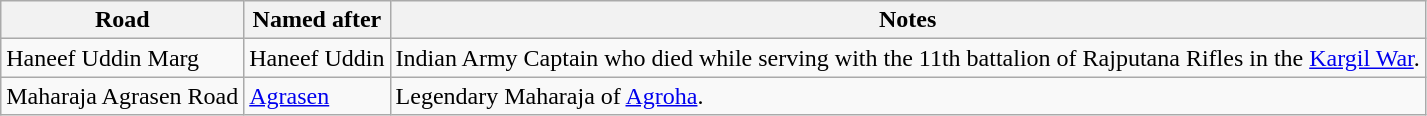<table class="wikitable">
<tr>
<th>Road</th>
<th>Named after</th>
<th>Notes</th>
</tr>
<tr>
<td>Haneef Uddin Marg</td>
<td>Haneef Uddin</td>
<td>Indian Army Captain who died while serving with the 11th battalion of Rajputana Rifles in the <a href='#'>Kargil War</a>.</td>
</tr>
<tr>
<td>Maharaja Agrasen Road</td>
<td><a href='#'>Agrasen</a></td>
<td>Legendary Maharaja of <a href='#'>Agroha</a>.</td>
</tr>
</table>
